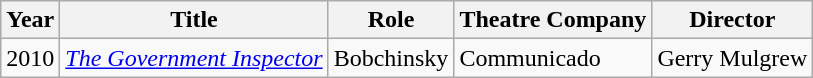<table class="wikitable">
<tr>
<th>Year</th>
<th>Title</th>
<th>Role</th>
<th>Theatre Company</th>
<th>Director</th>
</tr>
<tr>
<td>2010</td>
<td><em><a href='#'>The Government Inspector</a></em></td>
<td>Bobchinsky</td>
<td>Communicado</td>
<td>Gerry Mulgrew</td>
</tr>
</table>
